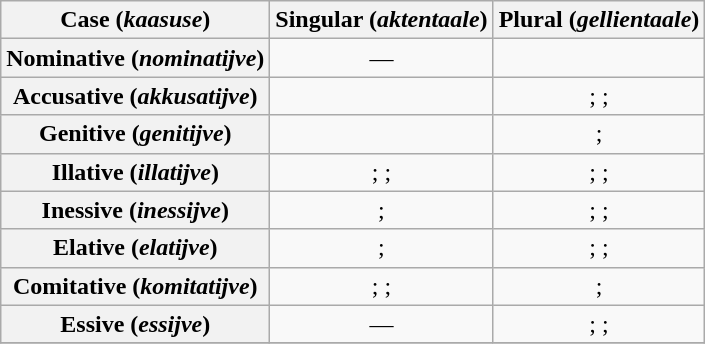<table class="wikitable">
<tr>
<th>Case (<em>kaasuse</em>)</th>
<th>Singular (<em>aktentaale</em>)</th>
<th>Plural (<em>gellientaale</em>)</th>
</tr>
<tr>
<th>Nominative (<em>nominatijve</em>)</th>
<td align="center">—</td>
<td align="center"></td>
</tr>
<tr>
<th>Accusative (<em>akkusatijve</em>)</th>
<td align="center"></td>
<td align="center">; ; </td>
</tr>
<tr>
<th>Genitive (<em>genitijve</em>)</th>
<td align="center"></td>
<td align="center">; </td>
</tr>
<tr>
<th>Illative (<em>illatijve</em>)</th>
<td align="center">; ; </td>
<td align="center">; ; </td>
</tr>
<tr>
<th>Inessive (<em>inessijve</em>)</th>
<td align="center">; </td>
<td align="center">; ; </td>
</tr>
<tr>
<th>Elative (<em>elatijve</em>)</th>
<td align="center">; </td>
<td align="center">; ; </td>
</tr>
<tr>
<th>Comitative (<em>komitatijve</em>)</th>
<td align="center">; ; </td>
<td align="center">; </td>
</tr>
<tr>
<th>Essive (<em>essijve</em>)</th>
<td align="center">—</td>
<td align="center">; ; </td>
</tr>
<tr>
</tr>
</table>
